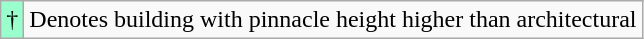<table class="wikitable">
<tr>
<td align=center style="background-color:#9FC">†</td>
<td>Denotes building with pinnacle height higher than architectural</td>
</tr>
</table>
